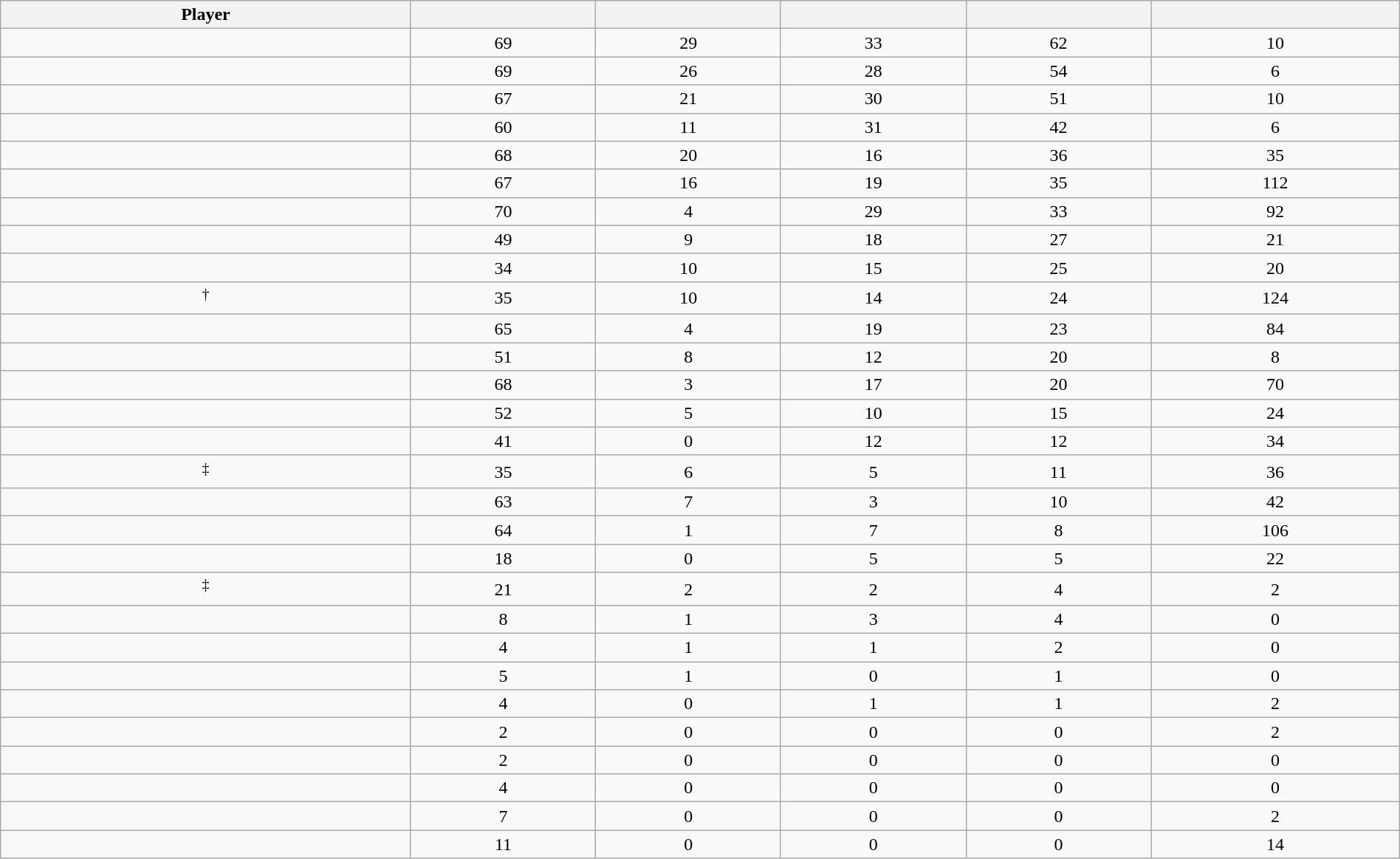<table class="wikitable sortable" style="width:100%;">
<tr align=center>
<th>Player</th>
<th></th>
<th></th>
<th></th>
<th></th>
<th></th>
</tr>
<tr align=center>
<td></td>
<td>69</td>
<td>29</td>
<td>33</td>
<td>62</td>
<td>10</td>
</tr>
<tr align=center>
<td></td>
<td>69</td>
<td>26</td>
<td>28</td>
<td>54</td>
<td>6</td>
</tr>
<tr align=center>
<td></td>
<td>67</td>
<td>21</td>
<td>30</td>
<td>51</td>
<td>10</td>
</tr>
<tr align=center>
<td></td>
<td>60</td>
<td>11</td>
<td>31</td>
<td>42</td>
<td>6</td>
</tr>
<tr align=center>
<td></td>
<td>68</td>
<td>20</td>
<td>16</td>
<td>36</td>
<td>35</td>
</tr>
<tr align=center>
<td></td>
<td>67</td>
<td>16</td>
<td>19</td>
<td>35</td>
<td>112</td>
</tr>
<tr align=center>
<td></td>
<td>70</td>
<td>4</td>
<td>29</td>
<td>33</td>
<td>92</td>
</tr>
<tr align=center>
<td></td>
<td>49</td>
<td>9</td>
<td>18</td>
<td>27</td>
<td>21</td>
</tr>
<tr align=center>
<td></td>
<td>34</td>
<td>10</td>
<td>15</td>
<td>25</td>
<td>20</td>
</tr>
<tr align=center>
<td><sup>†</sup></td>
<td>35</td>
<td>10</td>
<td>14</td>
<td>24</td>
<td>124</td>
</tr>
<tr align=center>
<td></td>
<td>65</td>
<td>4</td>
<td>19</td>
<td>23</td>
<td>84</td>
</tr>
<tr align=center>
<td></td>
<td>51</td>
<td>8</td>
<td>12</td>
<td>20</td>
<td>8</td>
</tr>
<tr align=center>
<td></td>
<td>68</td>
<td>3</td>
<td>17</td>
<td>20</td>
<td>70</td>
</tr>
<tr align=center>
<td></td>
<td>52</td>
<td>5</td>
<td>10</td>
<td>15</td>
<td>24</td>
</tr>
<tr align=center>
<td></td>
<td>41</td>
<td>0</td>
<td>12</td>
<td>12</td>
<td>34</td>
</tr>
<tr align=center>
<td><sup>‡</sup></td>
<td>35</td>
<td>6</td>
<td>5</td>
<td>11</td>
<td>36</td>
</tr>
<tr align=center>
<td></td>
<td>63</td>
<td>7</td>
<td>3</td>
<td>10</td>
<td>42</td>
</tr>
<tr align=center>
<td></td>
<td>64</td>
<td>1</td>
<td>7</td>
<td>8</td>
<td>106</td>
</tr>
<tr align=center>
<td></td>
<td>18</td>
<td>0</td>
<td>5</td>
<td>5</td>
<td>22</td>
</tr>
<tr align=center>
<td><sup>‡</sup></td>
<td>21</td>
<td>2</td>
<td>2</td>
<td>4</td>
<td>2</td>
</tr>
<tr align=center>
<td></td>
<td>8</td>
<td>1</td>
<td>3</td>
<td>4</td>
<td>0</td>
</tr>
<tr align=center>
<td></td>
<td>4</td>
<td>1</td>
<td>1</td>
<td>2</td>
<td>0</td>
</tr>
<tr align=center>
<td></td>
<td>5</td>
<td>1</td>
<td>0</td>
<td>1</td>
<td>0</td>
</tr>
<tr align=center>
<td></td>
<td>4</td>
<td>0</td>
<td>1</td>
<td>1</td>
<td>2</td>
</tr>
<tr align=center>
<td></td>
<td>2</td>
<td>0</td>
<td>0</td>
<td>0</td>
<td>2</td>
</tr>
<tr align=center>
<td></td>
<td>2</td>
<td>0</td>
<td>0</td>
<td>0</td>
<td>0</td>
</tr>
<tr align=center>
<td></td>
<td>4</td>
<td>0</td>
<td>0</td>
<td>0</td>
<td>0</td>
</tr>
<tr align=center>
<td></td>
<td>7</td>
<td>0</td>
<td>0</td>
<td>0</td>
<td>2</td>
</tr>
<tr align=center>
<td></td>
<td>11</td>
<td>0</td>
<td>0</td>
<td>0</td>
<td>14</td>
</tr>
</table>
